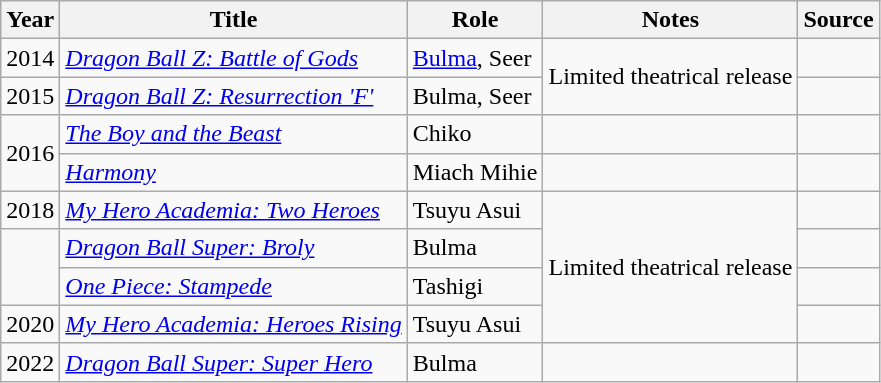<table class="wikitable sortable plainrowheaders">
<tr>
<th>Year</th>
<th>Title</th>
<th>Role</th>
<th class="unsortable">Notes </th>
<th class="unsortable">Source</th>
</tr>
<tr>
<td>2014</td>
<td><em><a href='#'>Dragon Ball Z: Battle of Gods</a></em></td>
<td><a href='#'>Bulma</a>, Seer</td>
<td rowspan="2">Limited theatrical release</td>
<td></td>
</tr>
<tr>
<td>2015</td>
<td><em><a href='#'>Dragon Ball Z: Resurrection 'F'</a></em></td>
<td>Bulma, Seer</td>
<td></td>
</tr>
<tr>
<td rowspan="2">2016</td>
<td><em><a href='#'>The Boy and the Beast</a></em></td>
<td>Chiko</td>
<td></td>
<td></td>
</tr>
<tr>
<td><em><a href='#'>Harmony</a></em></td>
<td>Miach Mihie</td>
<td></td>
<td></td>
</tr>
<tr>
<td>2018</td>
<td><em><a href='#'>My Hero Academia: Two Heroes</a></em></td>
<td>Tsuyu Asui</td>
<td rowspan="4">Limited theatrical release</td>
<td></td>
</tr>
<tr>
<td rowspan="2"></td>
<td><em><a href='#'>Dragon Ball Super: Broly</a></em></td>
<td>Bulma</td>
<td></td>
</tr>
<tr>
<td><em><a href='#'>One Piece: Stampede</a></em></td>
<td>Tashigi</td>
<td></td>
</tr>
<tr>
<td>2020</td>
<td><em><a href='#'>My Hero Academia: Heroes Rising</a></em></td>
<td>Tsuyu Asui</td>
<td></td>
</tr>
<tr>
<td>2022</td>
<td><em><a href='#'>Dragon Ball Super: Super Hero</a></em></td>
<td>Bulma</td>
<td></td>
<td></td>
</tr>
</table>
